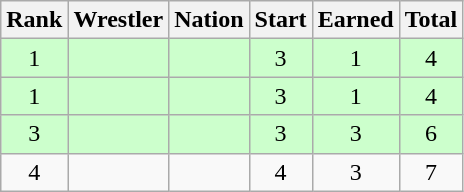<table class="wikitable sortable" style="text-align:center;">
<tr>
<th>Rank</th>
<th>Wrestler</th>
<th>Nation</th>
<th>Start</th>
<th>Earned</th>
<th>Total</th>
</tr>
<tr style="background:#cfc;">
<td>1</td>
<td align=left></td>
<td align=left></td>
<td>3</td>
<td>1</td>
<td>4</td>
</tr>
<tr style="background:#cfc;">
<td>1</td>
<td align=left></td>
<td align=left></td>
<td>3</td>
<td>1</td>
<td>4</td>
</tr>
<tr style="background:#cfc;">
<td>3</td>
<td align=left></td>
<td align=left></td>
<td>3</td>
<td>3</td>
<td>6</td>
</tr>
<tr>
<td>4</td>
<td align=left></td>
<td align=left></td>
<td>4</td>
<td>3</td>
<td>7</td>
</tr>
</table>
